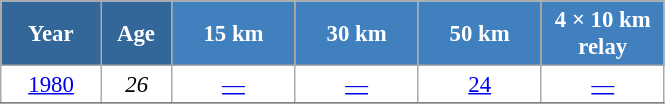<table class="wikitable" style="font-size:95%; text-align:center; border:grey solid 1px; border-collapse:collapse; background:#ffffff;">
<tr>
<th style="background-color:#369; color:white; width:60px;"> Year </th>
<th style="background-color:#369; color:white; width:40px;"> Age </th>
<th style="background-color:#4180be; color:white; width:75px;"> 15 km </th>
<th style="background-color:#4180be; color:white; width:75px;"> 30 km </th>
<th style="background-color:#4180be; color:white; width:75px;"> 50 km </th>
<th style="background-color:#4180be; color:white; width:75px;"> 4 × 10 km <br> relay </th>
</tr>
<tr>
<td><a href='#'>1980</a></td>
<td><em>26</em></td>
<td><a href='#'>—</a></td>
<td><a href='#'>—</a></td>
<td><a href='#'>24</a></td>
<td><a href='#'>—</a></td>
</tr>
<tr>
</tr>
</table>
